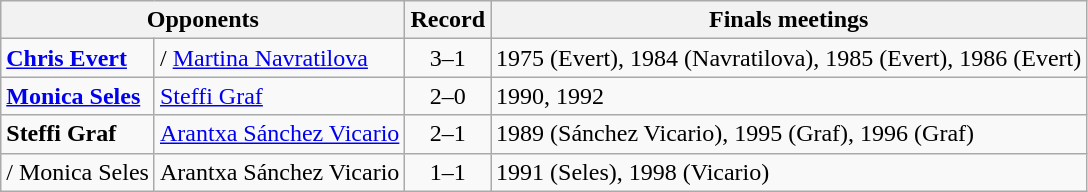<table class="wikitable">
<tr>
<th colspan=2>Opponents</th>
<th>Record</th>
<th>Finals meetings</th>
</tr>
<tr>
<td> <strong><a href='#'>Chris Evert</a></strong></td>
<td>/ <a href='#'>Martina Navratilova</a></td>
<td align=center>3–1</td>
<td>1975 (Evert), 1984 (Navratilova), 1985 (Evert), 1986 (Evert)</td>
</tr>
<tr>
<td> <strong><a href='#'>Monica Seles</a></strong></td>
<td> <a href='#'>Steffi Graf</a></td>
<td align=center>2–0</td>
<td>1990, 1992</td>
</tr>
<tr>
<td> <strong>Steffi Graf</strong></td>
<td> <a href='#'>Arantxa Sánchez Vicario</a></td>
<td align=center>2–1</td>
<td>1989 (Sánchez Vicario), 1995 (Graf), 1996 (Graf)</td>
</tr>
<tr>
<td align=center>/ Monica Seles</td>
<td> Arantxa Sánchez Vicario</td>
<td align=center>1–1</td>
<td>1991 (Seles), 1998 (Vicario)</td>
</tr>
</table>
